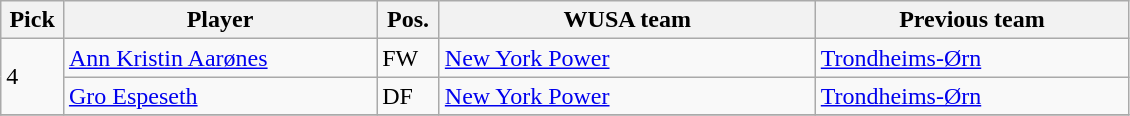<table class="wikitable">
<tr>
<th width="5%">Pick</th>
<th width="25%">Player</th>
<th width="5%">Pos.</th>
<th width="30%">WUSA team</th>
<th width="25%">Previous team</th>
</tr>
<tr>
<td rowspan=2>4</td>
<td> <a href='#'>Ann Kristin Aarønes</a></td>
<td>FW</td>
<td><a href='#'>New York Power</a></td>
<td><a href='#'>Trondheims-Ørn</a></td>
</tr>
<tr>
<td> <a href='#'>Gro Espeseth</a></td>
<td>DF</td>
<td><a href='#'>New York Power</a></td>
<td><a href='#'>Trondheims-Ørn</a></td>
</tr>
<tr>
</tr>
</table>
